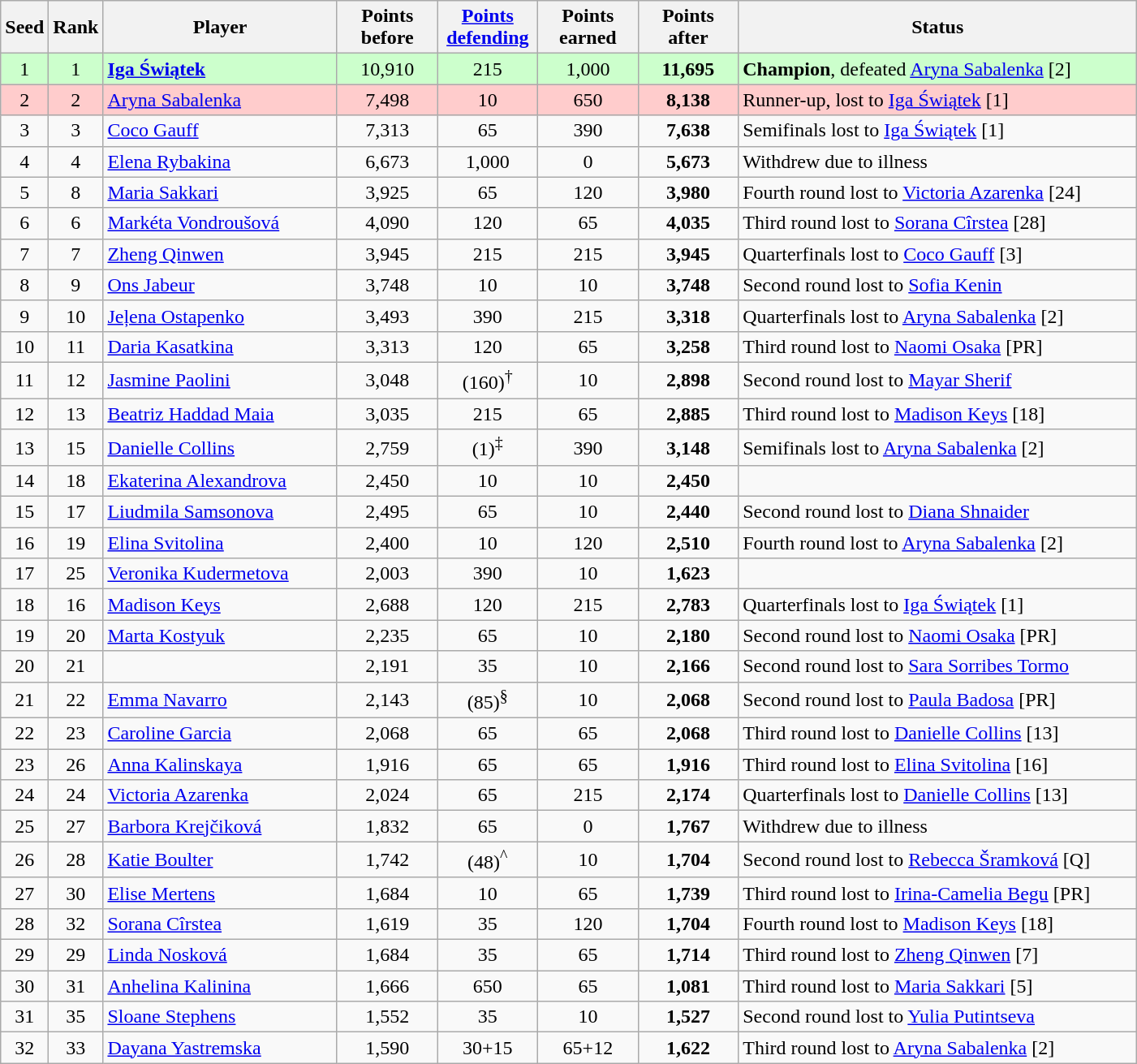<table class="wikitable sortable">
<tr>
<th style="width:30px;">Seed</th>
<th style="width:30px;">Rank</th>
<th style="width:185px;">Player</th>
<th style="width:75px;">Points before</th>
<th style="width:75px;"><a href='#'>Points defending</a></th>
<th style="width:75px;">Points earned</th>
<th style="width:75px;">Points after</th>
<th style="width:320px;">Status</th>
</tr>
<tr style=background:#CFC>
<td style="text-align:center;">1</td>
<td style="text-align:center;">1</td>
<td> <strong><a href='#'>Iga Świątek</a></strong></td>
<td style="text-align:center;">10,910</td>
<td style="text-align:center;">215</td>
<td style="text-align:center;">1,000</td>
<td style="text-align:center;"><strong>11,695</strong></td>
<td><strong>Champion</strong>, defeated  <a href='#'>Aryna Sabalenka</a> [2]</td>
</tr>
<tr style=background:#FCC>
<td style="text-align:center;">2</td>
<td style="text-align:center;">2</td>
<td> <a href='#'>Aryna Sabalenka</a></td>
<td style="text-align:center;">7,498</td>
<td style="text-align:center;">10</td>
<td style="text-align:center;">650</td>
<td style="text-align:center;"><strong>8,138</strong></td>
<td>Runner-up, lost to  <a href='#'>Iga Świątek</a> [1]</td>
</tr>
<tr>
<td style="text-align:center;">3</td>
<td style="text-align:center;">3</td>
<td> <a href='#'>Coco Gauff</a></td>
<td style="text-align:center;">7,313</td>
<td style="text-align:center;">65</td>
<td style="text-align:center;">390</td>
<td style="text-align:center;"><strong>7,638</strong></td>
<td>Semifinals lost to  <a href='#'>Iga Świątek</a> [1]</td>
</tr>
<tr>
<td style="text-align:center;">4</td>
<td style="text-align:center;">4</td>
<td> <a href='#'>Elena Rybakina</a></td>
<td style="text-align:center;">6,673</td>
<td style="text-align:center;">1,000</td>
<td style="text-align:center;">0</td>
<td style="text-align:center;"><strong>5,673</strong></td>
<td>Withdrew due to illness</td>
</tr>
<tr>
<td style="text-align:center;">5</td>
<td style="text-align:center;">8</td>
<td> <a href='#'>Maria Sakkari</a></td>
<td style="text-align:center;">3,925</td>
<td style="text-align:center;">65</td>
<td style="text-align:center;">120</td>
<td style="text-align:center;"><strong>3,980</strong></td>
<td>Fourth round lost to  <a href='#'>Victoria Azarenka</a> [24]</td>
</tr>
<tr>
<td style="text-align:center;">6</td>
<td style="text-align:center;">6</td>
<td> <a href='#'>Markéta Vondroušová</a></td>
<td style="text-align:center;">4,090</td>
<td style="text-align:center;">120</td>
<td style="text-align:center;">65</td>
<td style="text-align:center;"><strong>4,035</strong></td>
<td>Third round lost to  <a href='#'>Sorana Cîrstea</a> [28]</td>
</tr>
<tr>
<td style="text-align:center;">7</td>
<td style="text-align:center;">7</td>
<td> <a href='#'>Zheng Qinwen</a></td>
<td style="text-align:center;">3,945</td>
<td style="text-align:center;">215</td>
<td style="text-align:center;">215</td>
<td style="text-align:center;"><strong>3,945</strong></td>
<td>Quarterfinals lost to  <a href='#'>Coco Gauff</a> [3]</td>
</tr>
<tr>
<td style="text-align:center;">8</td>
<td style="text-align:center;">9</td>
<td> <a href='#'>Ons Jabeur</a></td>
<td style="text-align:center;">3,748</td>
<td style="text-align:center;">10</td>
<td style="text-align:center;">10</td>
<td style="text-align:center;"><strong>3,748</strong></td>
<td>Second round lost to  <a href='#'>Sofia Kenin</a></td>
</tr>
<tr>
<td style="text-align:center;">9</td>
<td style="text-align:center;">10</td>
<td> <a href='#'>Jeļena Ostapenko</a></td>
<td style="text-align:center;">3,493</td>
<td style="text-align:center;">390</td>
<td style="text-align:center;">215</td>
<td style="text-align:center;"><strong>3,318</strong></td>
<td>Quarterfinals lost to  <a href='#'>Aryna Sabalenka</a> [2]</td>
</tr>
<tr>
<td style="text-align:center;">10</td>
<td style="text-align:center;">11</td>
<td> <a href='#'>Daria Kasatkina</a></td>
<td style="text-align:center;">3,313</td>
<td style="text-align:center;">120</td>
<td style="text-align:center;">65</td>
<td style="text-align:center;"><strong>3,258</strong></td>
<td>Third round lost to  <a href='#'>Naomi Osaka</a> [PR]</td>
</tr>
<tr>
<td style="text-align:center;">11</td>
<td style="text-align:center;">12</td>
<td> <a href='#'>Jasmine Paolini</a></td>
<td style="text-align:center;">3,048</td>
<td style="text-align:center;">(160)<sup>†</sup></td>
<td style="text-align:center;">10</td>
<td style="text-align:center;"><strong>2,898</strong></td>
<td>Second round lost to  <a href='#'>Mayar Sherif</a></td>
</tr>
<tr>
<td style="text-align:center;">12</td>
<td style="text-align:center;">13</td>
<td> <a href='#'>Beatriz Haddad Maia</a></td>
<td style="text-align:center;">3,035</td>
<td style="text-align:center;">215</td>
<td style="text-align:center;">65</td>
<td style="text-align:center;"><strong>2,885</strong></td>
<td>Third round lost to  <a href='#'>Madison Keys</a> [18]</td>
</tr>
<tr>
<td style="text-align:center;">13</td>
<td style="text-align:center;">15</td>
<td> <a href='#'>Danielle Collins</a></td>
<td style="text-align:center;">2,759</td>
<td style="text-align:center;">(1)<sup>‡</sup></td>
<td style="text-align:center;">390</td>
<td style="text-align:center;"><strong>3,148</strong></td>
<td>Semifinals lost to  <a href='#'>Aryna Sabalenka</a> [2]</td>
</tr>
<tr>
<td style="text-align:center;">14</td>
<td style="text-align:center;">18</td>
<td> <a href='#'>Ekaterina Alexandrova</a></td>
<td style="text-align:center;">2,450</td>
<td style="text-align:center;">10</td>
<td style="text-align:center;">10</td>
<td style="text-align:center;"><strong>2,450</strong></td>
<td></td>
</tr>
<tr>
<td style="text-align:center;">15</td>
<td style="text-align:center;">17</td>
<td> <a href='#'>Liudmila Samsonova</a></td>
<td style="text-align:center;">2,495</td>
<td style="text-align:center;">65</td>
<td style="text-align:center;">10</td>
<td style="text-align:center;"><strong>2,440</strong></td>
<td>Second round lost to  <a href='#'>Diana Shnaider</a></td>
</tr>
<tr>
<td style="text-align:center;">16</td>
<td style="text-align:center;">19</td>
<td> <a href='#'>Elina Svitolina</a></td>
<td style="text-align:center;">2,400</td>
<td style="text-align:center;">10</td>
<td style="text-align:center;">120</td>
<td style="text-align:center;"><strong>2,510</strong></td>
<td>Fourth round lost to  <a href='#'>Aryna Sabalenka</a> [2]</td>
</tr>
<tr>
<td style="text-align:center;">17</td>
<td style="text-align:center;">25</td>
<td> <a href='#'>Veronika Kudermetova</a></td>
<td style="text-align:center;">2,003</td>
<td style="text-align:center;">390</td>
<td style="text-align:center;">10</td>
<td style="text-align:center;"><strong>1,623</strong></td>
<td></td>
</tr>
<tr>
<td style="text-align:center;">18</td>
<td style="text-align:center;">16</td>
<td> <a href='#'>Madison Keys</a></td>
<td style="text-align:center;">2,688</td>
<td style="text-align:center;">120</td>
<td style="text-align:center;">215</td>
<td style="text-align:center;"><strong>2,783</strong></td>
<td>Quarterfinals lost to  <a href='#'>Iga Świątek</a> [1]</td>
</tr>
<tr>
<td style="text-align:center;">19</td>
<td style="text-align:center;">20</td>
<td> <a href='#'>Marta Kostyuk</a></td>
<td style="text-align:center;">2,235</td>
<td style="text-align:center;">65</td>
<td style="text-align:center;">10</td>
<td style="text-align:center;"><strong>2,180</strong></td>
<td>Second round lost to  <a href='#'>Naomi Osaka</a> [PR]</td>
</tr>
<tr>
<td style="text-align:center;">20</td>
<td style="text-align:center;">21</td>
<td></td>
<td style="text-align:center;">2,191</td>
<td style="text-align:center;">35</td>
<td style="text-align:center;">10</td>
<td style="text-align:center;"><strong>2,166</strong></td>
<td>Second round lost to  <a href='#'>Sara Sorribes Tormo</a></td>
</tr>
<tr>
<td style="text-align:center;">21</td>
<td style="text-align:center;">22</td>
<td> <a href='#'>Emma Navarro</a></td>
<td style="text-align:center;">2,143</td>
<td style="text-align:center;">(85)<sup>§</sup></td>
<td style="text-align:center;">10</td>
<td style="text-align:center;"><strong>2,068</strong></td>
<td>Second round lost to  <a href='#'>Paula Badosa</a> [PR]</td>
</tr>
<tr>
<td style="text-align:center;">22</td>
<td style="text-align:center;">23</td>
<td> <a href='#'>Caroline Garcia</a></td>
<td style="text-align:center;">2,068</td>
<td style="text-align:center;">65</td>
<td style="text-align:center;">65</td>
<td style="text-align:center;"><strong>2,068</strong></td>
<td>Third round lost to  <a href='#'>Danielle Collins</a> [13]</td>
</tr>
<tr>
<td style="text-align:center;">23</td>
<td style="text-align:center;">26</td>
<td> <a href='#'>Anna Kalinskaya</a></td>
<td style="text-align:center;">1,916</td>
<td style="text-align:center;">65</td>
<td style="text-align:center;">65</td>
<td style="text-align:center;"><strong>1,916</strong></td>
<td>Third round lost to  <a href='#'>Elina Svitolina</a> [16]</td>
</tr>
<tr>
<td style="text-align:center;">24</td>
<td style="text-align:center;">24</td>
<td> <a href='#'>Victoria Azarenka</a></td>
<td style="text-align:center;">2,024</td>
<td style="text-align:center;">65</td>
<td style="text-align:center;">215</td>
<td style="text-align:center;"><strong>2,174</strong></td>
<td>Quarterfinals lost to  <a href='#'>Danielle Collins</a> [13]</td>
</tr>
<tr>
<td style="text-align:center;">25</td>
<td style="text-align:center;">27</td>
<td> <a href='#'>Barbora Krejčiková</a></td>
<td style="text-align:center;">1,832</td>
<td style="text-align:center;">65</td>
<td style="text-align:center;">0</td>
<td style="text-align:center;"><strong>1,767</strong></td>
<td>Withdrew due to illness</td>
</tr>
<tr>
<td style="text-align:center;">26</td>
<td style="text-align:center;">28</td>
<td> <a href='#'>Katie Boulter</a></td>
<td style="text-align:center;">1,742</td>
<td style="text-align:center;">(48)<sup>^</sup></td>
<td style="text-align:center;">10</td>
<td style="text-align:center;"><strong>1,704</strong></td>
<td>Second round lost to  <a href='#'>Rebecca Šramková</a> [Q]</td>
</tr>
<tr>
<td style="text-align:center;">27</td>
<td style="text-align:center;">30</td>
<td> <a href='#'>Elise Mertens</a></td>
<td style="text-align:center;">1,684</td>
<td style="text-align:center;">10</td>
<td style="text-align:center;">65</td>
<td style="text-align:center;"><strong>1,739</strong></td>
<td>Third round lost to  <a href='#'>Irina-Camelia Begu</a> [PR]</td>
</tr>
<tr>
<td style="text-align:center;">28</td>
<td style="text-align:center;">32</td>
<td> <a href='#'>Sorana Cîrstea</a></td>
<td style="text-align:center;">1,619</td>
<td style="text-align:center;">35</td>
<td style="text-align:center;">120</td>
<td style="text-align:center;"><strong>1,704</strong></td>
<td>Fourth round lost to  <a href='#'>Madison Keys</a> [18]</td>
</tr>
<tr>
<td style="text-align:center;">29</td>
<td style="text-align:center;">29</td>
<td> <a href='#'>Linda Nosková</a></td>
<td style="text-align:center;">1,684</td>
<td style="text-align:center;">35</td>
<td style="text-align:center;">65</td>
<td style="text-align:center;"><strong>1,714</strong></td>
<td>Third round lost to  <a href='#'>Zheng Qinwen</a> [7]</td>
</tr>
<tr>
<td style="text-align:center;">30</td>
<td style="text-align:center;">31</td>
<td> <a href='#'>Anhelina Kalinina</a></td>
<td style="text-align:center;">1,666</td>
<td style="text-align:center;">650</td>
<td style="text-align:center;">65</td>
<td style="text-align:center;"><strong>1,081</strong></td>
<td>Third round lost to  <a href='#'>Maria Sakkari</a> [5]</td>
</tr>
<tr>
<td style="text-align:center;">31</td>
<td style="text-align:center;">35</td>
<td> <a href='#'>Sloane Stephens</a></td>
<td style="text-align:center;">1,552</td>
<td style="text-align:center;">35</td>
<td style="text-align:center;">10</td>
<td style="text-align:center;"><strong>1,527</strong></td>
<td>Second round lost to  <a href='#'>Yulia Putintseva</a></td>
</tr>
<tr>
<td style="text-align:center;">32</td>
<td style="text-align:center;">33</td>
<td> <a href='#'>Dayana Yastremska</a></td>
<td style="text-align:center;">1,590</td>
<td style="text-align:center;">30+15</td>
<td style="text-align:center;">65+12</td>
<td style="text-align:center;"><strong>1,622</strong></td>
<td>Third round lost to  <a href='#'>Aryna Sabalenka</a> [2]</td>
</tr>
</table>
